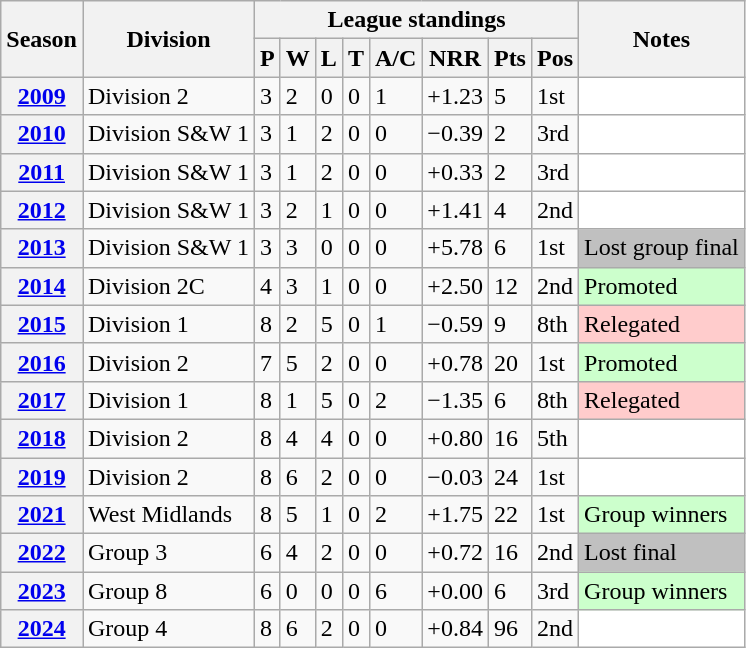<table class="wikitable sortable">
<tr>
<th scope="col" rowspan="2">Season</th>
<th scope="col" rowspan="2">Division</th>
<th scope="col" colspan="8">League standings</th>
<th scope="col" rowspan="2">Notes</th>
</tr>
<tr>
<th scope="col">P</th>
<th scope="col">W</th>
<th scope="col">L</th>
<th scope="col">T</th>
<th scope="col">A/C</th>
<th scope="col">NRR</th>
<th scope="col">Pts</th>
<th scope="col">Pos</th>
</tr>
<tr>
<th scope="row"><a href='#'>2009</a></th>
<td>Division 2</td>
<td>3</td>
<td>2</td>
<td>0</td>
<td>0</td>
<td>1</td>
<td>+1.23</td>
<td>5</td>
<td>1st</td>
<td style="background: white;"></td>
</tr>
<tr>
<th scope="row"><a href='#'>2010</a></th>
<td>Division S&W 1</td>
<td>3</td>
<td>1</td>
<td>2</td>
<td>0</td>
<td>0</td>
<td>−0.39</td>
<td>2</td>
<td>3rd</td>
<td style="background: white;"></td>
</tr>
<tr>
<th scope="row"><a href='#'>2011</a></th>
<td>Division S&W 1</td>
<td>3</td>
<td>1</td>
<td>2</td>
<td>0</td>
<td>0</td>
<td>+0.33</td>
<td>2</td>
<td>3rd</td>
<td style="background: white;"></td>
</tr>
<tr>
<th scope="row"><a href='#'>2012</a></th>
<td>Division S&W 1</td>
<td>3</td>
<td>2</td>
<td>1</td>
<td>0</td>
<td>0</td>
<td>+1.41</td>
<td>4</td>
<td>2nd</td>
<td style="background: white;"></td>
</tr>
<tr>
<th scope="row"><a href='#'>2013</a></th>
<td>Division S&W 1</td>
<td>3</td>
<td>3</td>
<td>0</td>
<td>0</td>
<td>0</td>
<td>+5.78</td>
<td>6</td>
<td>1st</td>
<td style="background: silver;">Lost group final</td>
</tr>
<tr>
<th scope="row"><a href='#'>2014</a></th>
<td>Division 2C</td>
<td>4</td>
<td>3</td>
<td>1</td>
<td>0</td>
<td>0</td>
<td>+2.50</td>
<td>12</td>
<td>2nd</td>
<td style="background: #cfc;">Promoted</td>
</tr>
<tr>
<th scope="row"><a href='#'>2015</a></th>
<td>Division 1</td>
<td>8</td>
<td>2</td>
<td>5</td>
<td>0</td>
<td>1</td>
<td>−0.59</td>
<td>9</td>
<td>8th</td>
<td style="background: #ffcccc;">Relegated</td>
</tr>
<tr>
<th scope="row"><a href='#'>2016</a></th>
<td>Division 2</td>
<td>7</td>
<td>5</td>
<td>2</td>
<td>0</td>
<td>0</td>
<td>+0.78</td>
<td>20</td>
<td>1st</td>
<td style="background: #cfc;">Promoted</td>
</tr>
<tr>
<th scope="row"><a href='#'>2017</a></th>
<td>Division 1</td>
<td>8</td>
<td>1</td>
<td>5</td>
<td>0</td>
<td>2</td>
<td>−1.35</td>
<td>6</td>
<td>8th</td>
<td style="background: #ffcccc;">Relegated</td>
</tr>
<tr>
<th scope="row"><a href='#'>2018</a></th>
<td>Division 2</td>
<td>8</td>
<td>4</td>
<td>4</td>
<td>0</td>
<td>0</td>
<td>+0.80</td>
<td>16</td>
<td>5th</td>
<td style="background: white;"></td>
</tr>
<tr>
<th scope="row"><a href='#'>2019</a></th>
<td>Division 2</td>
<td>8</td>
<td>6</td>
<td>2</td>
<td>0</td>
<td>0</td>
<td>−0.03</td>
<td>24</td>
<td>1st</td>
<td style="background: white;"></td>
</tr>
<tr>
<th scope="row"><a href='#'>2021</a></th>
<td>West Midlands</td>
<td>8</td>
<td>5</td>
<td>1</td>
<td>0</td>
<td>2</td>
<td>+1.75</td>
<td>22</td>
<td>1st</td>
<td style="background: #cfc;">Group winners</td>
</tr>
<tr>
<th scope="row"><a href='#'>2022</a></th>
<td>Group 3</td>
<td>6</td>
<td>4</td>
<td>2</td>
<td>0</td>
<td>0</td>
<td>+0.72</td>
<td>16</td>
<td>2nd</td>
<td style="background: silver;">Lost final</td>
</tr>
<tr>
<th scope="row"><a href='#'>2023</a></th>
<td>Group 8</td>
<td>6</td>
<td>0</td>
<td>0</td>
<td>0</td>
<td>6</td>
<td>+0.00</td>
<td>6</td>
<td>3rd</td>
<td style="background: #cfc;">Group winners</td>
</tr>
<tr>
<th scope="row"><a href='#'>2024</a></th>
<td>Group 4</td>
<td>8</td>
<td>6</td>
<td>2</td>
<td>0</td>
<td>0</td>
<td>+0.84</td>
<td>96</td>
<td>2nd</td>
<td style="background: white;"></td>
</tr>
</table>
